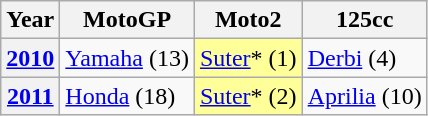<table class="wikitable">
<tr>
<th>Year</th>
<th>MotoGP</th>
<th>Moto2</th>
<th>125cc</th>
</tr>
<tr>
<th><a href='#'>2010</a></th>
<td> <a href='#'>Yamaha</a> (13)</td>
<td style="background:#ffff99;"> <a href='#'>Suter</a>* (1)</td>
<td> <a href='#'>Derbi</a> (4)</td>
</tr>
<tr>
<th><a href='#'>2011</a></th>
<td> <a href='#'>Honda</a> (18)</td>
<td style="background:#ffff99;"> <a href='#'>Suter</a>* (2)</td>
<td> <a href='#'>Aprilia</a> (10)</td>
</tr>
</table>
